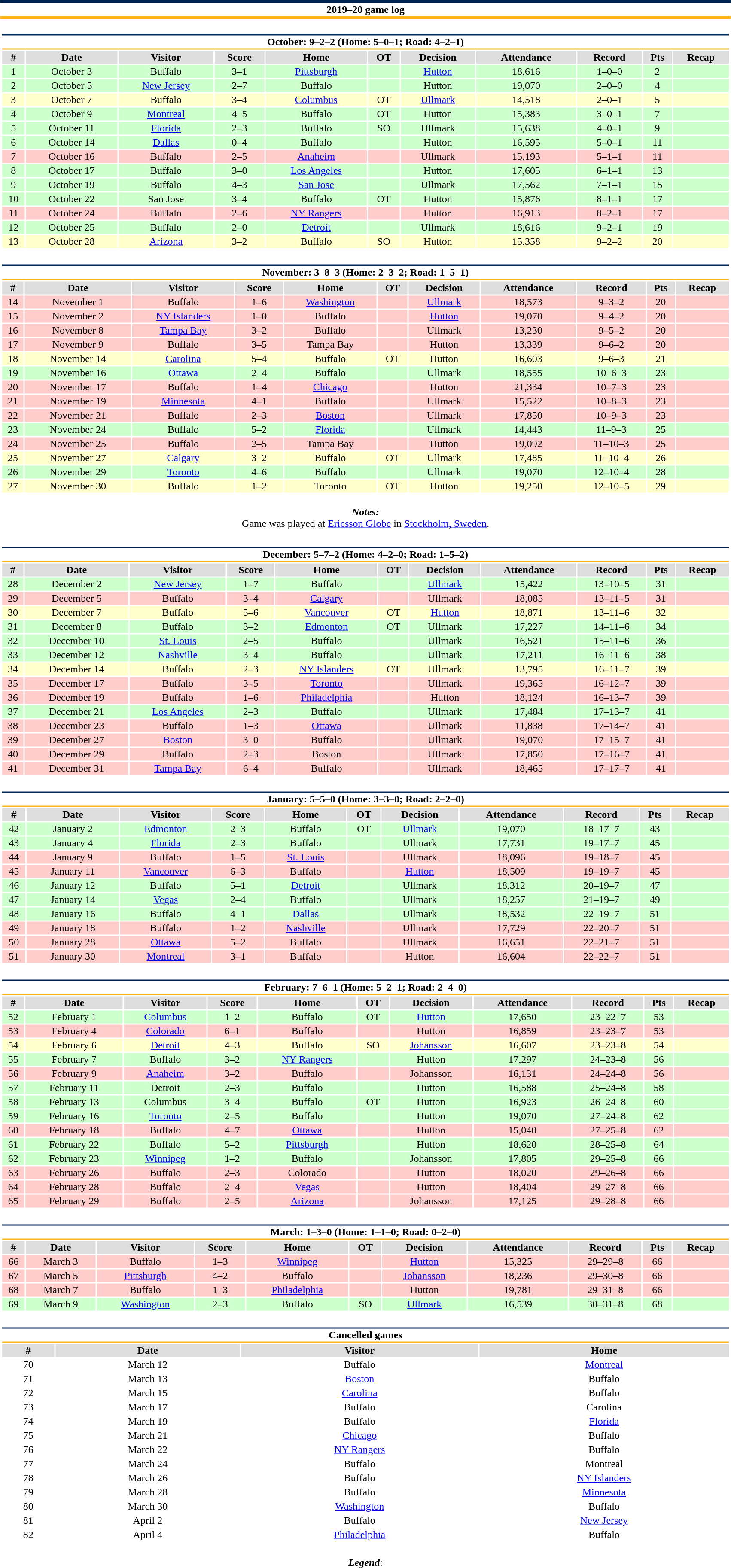<table class="toccolours" style="width:90%; clear:both; margin:1.5em auto; text-align:center;">
<tr>
<th colspan="11" style="background:#FFFFFF; border-top:#002654 5px solid; border-bottom:#FCB514 5px solid;">2019–20 game log</th>
</tr>
<tr>
<td colspan="11"><br><table class="toccolours collapsible collapsed" style="width:100%;">
<tr>
<th colspan="11" style="background:#FFFFFF; border-top:#002654 2px solid; border-bottom:#FCB514 2px solid;">October: 9–2–2 (Home: 5–0–1; Road: 4–2–1)</th>
</tr>
<tr style="background:#ddd;">
<th>#</th>
<th>Date</th>
<th>Visitor</th>
<th>Score</th>
<th>Home</th>
<th>OT</th>
<th>Decision</th>
<th>Attendance</th>
<th>Record</th>
<th>Pts</th>
<th>Recap</th>
</tr>
<tr style="background:#cfc;">
<td>1</td>
<td>October 3</td>
<td>Buffalo</td>
<td>3–1</td>
<td><a href='#'>Pittsburgh</a></td>
<td></td>
<td><a href='#'>Hutton</a></td>
<td>18,616</td>
<td>1–0–0</td>
<td>2</td>
<td></td>
</tr>
<tr style="background:#cfc;">
<td>2</td>
<td>October 5</td>
<td><a href='#'>New Jersey</a></td>
<td>2–7</td>
<td>Buffalo</td>
<td></td>
<td>Hutton</td>
<td>19,070</td>
<td>2–0–0</td>
<td>4</td>
<td></td>
</tr>
<tr style="background:#ffc;">
<td>3</td>
<td>October 7</td>
<td>Buffalo</td>
<td>3–4</td>
<td><a href='#'>Columbus</a></td>
<td>OT</td>
<td><a href='#'>Ullmark</a></td>
<td>14,518</td>
<td>2–0–1</td>
<td>5</td>
<td></td>
</tr>
<tr style="background:#cfc;">
<td>4</td>
<td>October 9</td>
<td><a href='#'>Montreal</a></td>
<td>4–5</td>
<td>Buffalo</td>
<td>OT</td>
<td>Hutton</td>
<td>15,383</td>
<td>3–0–1</td>
<td>7</td>
<td></td>
</tr>
<tr style="background:#cfc;">
<td>5</td>
<td>October 11</td>
<td><a href='#'>Florida</a></td>
<td>2–3</td>
<td>Buffalo</td>
<td>SO</td>
<td>Ullmark</td>
<td>15,638</td>
<td>4–0–1</td>
<td>9</td>
<td></td>
</tr>
<tr style="background:#cfc;">
<td>6</td>
<td>October 14</td>
<td><a href='#'>Dallas</a></td>
<td>0–4</td>
<td>Buffalo</td>
<td></td>
<td>Hutton</td>
<td>16,595</td>
<td>5–0–1</td>
<td>11</td>
<td></td>
</tr>
<tr style="background:#fcc;">
<td>7</td>
<td>October 16</td>
<td>Buffalo</td>
<td>2–5</td>
<td><a href='#'>Anaheim</a></td>
<td></td>
<td>Ullmark</td>
<td>15,193</td>
<td>5–1–1</td>
<td>11</td>
<td></td>
</tr>
<tr style="background:#cfc;">
<td>8</td>
<td>October 17</td>
<td>Buffalo</td>
<td>3–0</td>
<td><a href='#'>Los Angeles</a></td>
<td></td>
<td>Hutton</td>
<td>17,605</td>
<td>6–1–1</td>
<td>13</td>
<td></td>
</tr>
<tr style="background:#cfc;">
<td>9</td>
<td>October 19</td>
<td>Buffalo</td>
<td>4–3</td>
<td><a href='#'>San Jose</a></td>
<td></td>
<td>Ullmark</td>
<td>17,562</td>
<td>7–1–1</td>
<td>15</td>
<td></td>
</tr>
<tr style="background:#cfc;">
<td>10</td>
<td>October 22</td>
<td>San Jose</td>
<td>3–4</td>
<td>Buffalo</td>
<td>OT</td>
<td>Hutton</td>
<td>15,876</td>
<td>8–1–1</td>
<td>17</td>
<td></td>
</tr>
<tr style="background:#fcc;">
<td>11</td>
<td>October 24</td>
<td>Buffalo</td>
<td>2–6</td>
<td><a href='#'>NY Rangers</a></td>
<td></td>
<td>Hutton</td>
<td>16,913</td>
<td>8–2–1</td>
<td>17</td>
<td></td>
</tr>
<tr style="background:#cfc;">
<td>12</td>
<td>October 25</td>
<td>Buffalo</td>
<td>2–0</td>
<td><a href='#'>Detroit</a></td>
<td></td>
<td>Ullmark</td>
<td>18,616</td>
<td>9–2–1</td>
<td>19</td>
<td></td>
</tr>
<tr style="background:#ffc;">
<td>13</td>
<td>October 28</td>
<td><a href='#'>Arizona</a></td>
<td>3–2</td>
<td>Buffalo</td>
<td>SO</td>
<td>Hutton</td>
<td>15,358</td>
<td>9–2–2</td>
<td>20</td>
<td></td>
</tr>
</table>
</td>
</tr>
<tr>
<td colspan="11"><br><table class="toccolours collapsible collapsed" style="width:100%;">
<tr>
<th colspan="11" style="background:#FFFFFF; border-top:#002654 2px solid; border-bottom:#FCB514 2px solid;">November: 3–8–3 (Home: 2–3–2; Road: 1–5–1)</th>
</tr>
<tr style="background:#ddd;">
<th>#</th>
<th>Date</th>
<th>Visitor</th>
<th>Score</th>
<th>Home</th>
<th>OT</th>
<th>Decision</th>
<th>Attendance</th>
<th>Record</th>
<th>Pts</th>
<th>Recap</th>
</tr>
<tr style="background:#fcc;">
<td>14</td>
<td>November 1</td>
<td>Buffalo</td>
<td>1–6</td>
<td><a href='#'>Washington</a></td>
<td></td>
<td><a href='#'>Ullmark</a></td>
<td>18,573</td>
<td>9–3–2</td>
<td>20</td>
<td></td>
</tr>
<tr style="background:#fcc;">
<td>15</td>
<td>November 2</td>
<td><a href='#'>NY Islanders</a></td>
<td>1–0</td>
<td>Buffalo</td>
<td></td>
<td><a href='#'>Hutton</a></td>
<td>19,070</td>
<td>9–4–2</td>
<td>20</td>
<td></td>
</tr>
<tr style="background:#fcc;">
<td>16</td>
<td>November 8</td>
<td><a href='#'>Tampa Bay</a></td>
<td>3–2</td>
<td>Buffalo</td>
<td></td>
<td>Ullmark</td>
<td>13,230</td>
<td>9–5–2</td>
<td>20</td>
<td></td>
</tr>
<tr style="background:#fcc;">
<td>17</td>
<td>November 9</td>
<td>Buffalo</td>
<td>3–5</td>
<td>Tampa Bay</td>
<td></td>
<td>Hutton</td>
<td>13,339</td>
<td>9–6–2</td>
<td>20</td>
<td></td>
</tr>
<tr style="background:#ffc;">
<td>18</td>
<td>November 14</td>
<td><a href='#'>Carolina</a></td>
<td>5–4</td>
<td>Buffalo</td>
<td>OT</td>
<td>Hutton</td>
<td>16,603</td>
<td>9–6–3</td>
<td>21</td>
<td></td>
</tr>
<tr style="background:#cfc;">
<td>19</td>
<td>November 16</td>
<td><a href='#'>Ottawa</a></td>
<td>2–4</td>
<td>Buffalo</td>
<td></td>
<td>Ullmark</td>
<td>18,555</td>
<td>10–6–3</td>
<td>23</td>
<td></td>
</tr>
<tr style="background:#fcc;">
<td>20</td>
<td>November 17</td>
<td>Buffalo</td>
<td>1–4</td>
<td><a href='#'>Chicago</a></td>
<td></td>
<td>Hutton</td>
<td>21,334</td>
<td>10–7–3</td>
<td>23</td>
<td></td>
</tr>
<tr style="background:#fcc;">
<td>21</td>
<td>November 19</td>
<td><a href='#'>Minnesota</a></td>
<td>4–1</td>
<td>Buffalo</td>
<td></td>
<td>Ullmark</td>
<td>15,522</td>
<td>10–8–3</td>
<td>23</td>
<td></td>
</tr>
<tr style="background:#fcc;">
<td>22</td>
<td>November 21</td>
<td>Buffalo</td>
<td>2–3</td>
<td><a href='#'>Boston</a></td>
<td></td>
<td>Ullmark</td>
<td>17,850</td>
<td>10–9–3</td>
<td>23</td>
<td></td>
</tr>
<tr style="background:#cfc;">
<td>23</td>
<td>November 24</td>
<td>Buffalo</td>
<td>5–2</td>
<td><a href='#'>Florida</a></td>
<td></td>
<td>Ullmark</td>
<td>14,443</td>
<td>11–9–3</td>
<td>25</td>
<td></td>
</tr>
<tr style="background:#fcc;">
<td>24</td>
<td>November 25</td>
<td>Buffalo</td>
<td>2–5</td>
<td>Tampa Bay</td>
<td></td>
<td>Hutton</td>
<td>19,092</td>
<td>11–10–3</td>
<td>25</td>
<td></td>
</tr>
<tr style="background:#ffc;">
<td>25</td>
<td>November 27</td>
<td><a href='#'>Calgary</a></td>
<td>3–2</td>
<td>Buffalo</td>
<td>OT</td>
<td>Ullmark</td>
<td>17,485</td>
<td>11–10–4</td>
<td>26</td>
<td></td>
</tr>
<tr style="background:#cfc;">
<td>26</td>
<td>November 29</td>
<td><a href='#'>Toronto</a></td>
<td>4–6</td>
<td>Buffalo</td>
<td></td>
<td>Ullmark</td>
<td>19,070</td>
<td>12–10–4</td>
<td>28</td>
<td></td>
</tr>
<tr style="background:#ffc;">
<td>27</td>
<td>November 30</td>
<td>Buffalo</td>
<td>1–2</td>
<td>Toronto</td>
<td>OT</td>
<td>Hutton</td>
<td>19,250</td>
<td>12–10–5</td>
<td>29</td>
<td></td>
</tr>
<tr>
<td colspan="11" style="text-align:center;"><br><strong><em>Notes:</em></strong><br>
 Game was played at <a href='#'>Ericsson Globe</a> in <a href='#'>Stockholm, Sweden</a>.</td>
</tr>
</table>
</td>
</tr>
<tr>
<td colspan="11"><br><table class="toccolours collapsible collapsed" style="width:100%;">
<tr>
<th colspan="11" style="background:#FFFFFF; border-top:#002654 2px solid; border-bottom:#FCB514 2px solid;">December: 5–7–2 (Home: 4–2–0; Road: 1–5–2)</th>
</tr>
<tr style="background:#ddd;">
<th>#</th>
<th>Date</th>
<th>Visitor</th>
<th>Score</th>
<th>Home</th>
<th>OT</th>
<th>Decision</th>
<th>Attendance</th>
<th>Record</th>
<th>Pts</th>
<th>Recap</th>
</tr>
<tr style="background:#cfc;">
<td>28</td>
<td>December 2</td>
<td><a href='#'>New Jersey</a></td>
<td>1–7</td>
<td>Buffalo</td>
<td></td>
<td><a href='#'>Ullmark</a></td>
<td>15,422</td>
<td>13–10–5</td>
<td>31</td>
<td></td>
</tr>
<tr style="background:#fcc;">
<td>29</td>
<td>December 5</td>
<td>Buffalo</td>
<td>3–4</td>
<td><a href='#'>Calgary</a></td>
<td></td>
<td>Ullmark</td>
<td>18,085</td>
<td>13–11–5</td>
<td>31</td>
<td></td>
</tr>
<tr style="background:#ffc;">
<td>30</td>
<td>December 7</td>
<td>Buffalo</td>
<td>5–6</td>
<td><a href='#'>Vancouver</a></td>
<td>OT</td>
<td><a href='#'>Hutton</a></td>
<td>18,871</td>
<td>13–11–6</td>
<td>32</td>
<td></td>
</tr>
<tr style="background:#cfc;">
<td>31</td>
<td>December 8</td>
<td>Buffalo</td>
<td>3–2</td>
<td><a href='#'>Edmonton</a></td>
<td>OT</td>
<td>Ullmark</td>
<td>17,227</td>
<td>14–11–6</td>
<td>34</td>
<td></td>
</tr>
<tr style="background:#cfc;">
<td>32</td>
<td>December 10</td>
<td><a href='#'>St. Louis</a></td>
<td>2–5</td>
<td>Buffalo</td>
<td></td>
<td>Ullmark</td>
<td>16,521</td>
<td>15–11–6</td>
<td>36</td>
<td></td>
</tr>
<tr style="background:#cfc;">
<td>33</td>
<td>December 12</td>
<td><a href='#'>Nashville</a></td>
<td>3–4</td>
<td>Buffalo</td>
<td></td>
<td>Ullmark</td>
<td>17,211</td>
<td>16–11–6</td>
<td>38</td>
<td></td>
</tr>
<tr style="background:#ffc;">
<td>34</td>
<td>December 14</td>
<td>Buffalo</td>
<td>2–3</td>
<td><a href='#'>NY Islanders</a></td>
<td>OT</td>
<td>Ullmark</td>
<td>13,795</td>
<td>16–11–7</td>
<td>39</td>
<td></td>
</tr>
<tr style="background:#fcc;">
<td>35</td>
<td>December 17</td>
<td>Buffalo</td>
<td>3–5</td>
<td><a href='#'>Toronto</a></td>
<td></td>
<td>Ullmark</td>
<td>19,365</td>
<td>16–12–7</td>
<td>39</td>
<td></td>
</tr>
<tr style="background:#fcc;">
<td>36</td>
<td>December 19</td>
<td>Buffalo</td>
<td>1–6</td>
<td><a href='#'>Philadelphia</a></td>
<td></td>
<td>Hutton</td>
<td>18,124</td>
<td>16–13–7</td>
<td>39</td>
<td></td>
</tr>
<tr style="background:#cfc;">
<td>37</td>
<td>December 21</td>
<td><a href='#'>Los Angeles</a></td>
<td>2–3</td>
<td>Buffalo</td>
<td></td>
<td>Ullmark</td>
<td>17,484</td>
<td>17–13–7</td>
<td>41</td>
<td></td>
</tr>
<tr style="background:#fcc;">
<td>38</td>
<td>December 23</td>
<td>Buffalo</td>
<td>1–3</td>
<td><a href='#'>Ottawa</a></td>
<td></td>
<td>Ullmark</td>
<td>11,838</td>
<td>17–14–7</td>
<td>41</td>
<td></td>
</tr>
<tr style="background:#fcc;">
<td>39</td>
<td>December 27</td>
<td><a href='#'>Boston</a></td>
<td>3–0</td>
<td>Buffalo</td>
<td></td>
<td>Ullmark</td>
<td>19,070</td>
<td>17–15–7</td>
<td>41</td>
<td></td>
</tr>
<tr style="background:#fcc;">
<td>40</td>
<td>December 29</td>
<td>Buffalo</td>
<td>2–3</td>
<td>Boston</td>
<td></td>
<td>Ullmark</td>
<td>17,850</td>
<td>17–16–7</td>
<td>41</td>
<td></td>
</tr>
<tr style="background:#fcc;">
<td>41</td>
<td>December 31</td>
<td><a href='#'>Tampa Bay</a></td>
<td>6–4</td>
<td>Buffalo</td>
<td></td>
<td>Ullmark</td>
<td>18,465</td>
<td>17–17–7</td>
<td>41</td>
<td></td>
</tr>
</table>
</td>
</tr>
<tr>
<td colspan="11"><br><table class="toccolours collapsible collapsed" style="width:100%;">
<tr>
<th colspan="11" style="background:#FFFFFF; border-top:#002654 2px solid; border-bottom:#FCB514 2px solid;">January: 5–5–0 (Home: 3–3–0; Road: 2–2–0)</th>
</tr>
<tr style="background:#ddd;">
<th>#</th>
<th>Date</th>
<th>Visitor</th>
<th>Score</th>
<th>Home</th>
<th>OT</th>
<th>Decision</th>
<th>Attendance</th>
<th>Record</th>
<th>Pts</th>
<th>Recap</th>
</tr>
<tr style="background:#cfc;">
<td>42</td>
<td>January 2</td>
<td><a href='#'>Edmonton</a></td>
<td>2–3</td>
<td>Buffalo</td>
<td>OT</td>
<td><a href='#'>Ullmark</a></td>
<td>19,070</td>
<td>18–17–7</td>
<td>43</td>
<td></td>
</tr>
<tr style="background:#cfc;">
<td>43</td>
<td>January 4</td>
<td><a href='#'>Florida</a></td>
<td>2–3</td>
<td>Buffalo</td>
<td></td>
<td>Ullmark</td>
<td>17,731</td>
<td>19–17–7</td>
<td>45</td>
<td></td>
</tr>
<tr style="background:#fcc;">
<td>44</td>
<td>January 9</td>
<td>Buffalo</td>
<td>1–5</td>
<td><a href='#'>St. Louis</a></td>
<td></td>
<td>Ullmark</td>
<td>18,096</td>
<td>19–18–7</td>
<td>45</td>
<td></td>
</tr>
<tr style="background:#fcc;">
<td>45</td>
<td>January 11</td>
<td><a href='#'>Vancouver</a></td>
<td>6–3</td>
<td>Buffalo</td>
<td></td>
<td><a href='#'>Hutton</a></td>
<td>18,509</td>
<td>19–19–7</td>
<td>45</td>
<td></td>
</tr>
<tr style="background:#cfc;">
<td>46</td>
<td>January 12</td>
<td>Buffalo</td>
<td>5–1</td>
<td><a href='#'>Detroit</a></td>
<td></td>
<td>Ullmark</td>
<td>18,312</td>
<td>20–19–7</td>
<td>47</td>
<td></td>
</tr>
<tr style="background:#cfc;">
<td>47</td>
<td>January 14</td>
<td><a href='#'>Vegas</a></td>
<td>2–4</td>
<td>Buffalo</td>
<td></td>
<td>Ullmark</td>
<td>18,257</td>
<td>21–19–7</td>
<td>49</td>
<td></td>
</tr>
<tr style="background:#cfc;">
<td>48</td>
<td>January 16</td>
<td>Buffalo</td>
<td>4–1</td>
<td><a href='#'>Dallas</a></td>
<td></td>
<td>Ullmark</td>
<td>18,532</td>
<td>22–19–7</td>
<td>51</td>
<td></td>
</tr>
<tr style="background:#fcc;">
<td>49</td>
<td>January 18</td>
<td>Buffalo</td>
<td>1–2</td>
<td><a href='#'>Nashville</a></td>
<td></td>
<td>Ullmark</td>
<td>17,729</td>
<td>22–20–7</td>
<td>51</td>
<td></td>
</tr>
<tr style="background:#fcc;">
<td>50</td>
<td>January 28</td>
<td><a href='#'>Ottawa</a></td>
<td>5–2</td>
<td>Buffalo</td>
<td></td>
<td>Ullmark</td>
<td>16,651</td>
<td>22–21–7</td>
<td>51</td>
<td></td>
</tr>
<tr style="background:#fcc;">
<td>51</td>
<td>January 30</td>
<td><a href='#'>Montreal</a></td>
<td>3–1</td>
<td>Buffalo</td>
<td></td>
<td>Hutton</td>
<td>16,604</td>
<td>22–22–7</td>
<td>51</td>
<td></td>
</tr>
</table>
</td>
</tr>
<tr>
<td colspan="11"><br><table class="toccolours collapsible collapsed" style="width:100%;">
<tr>
<th colspan="11" style="background:#FFFFFF; border-top:#002654 2px solid; border-bottom:#FCB514 2px solid;">February: 7–6–1 (Home: 5–2–1; Road: 2–4–0)</th>
</tr>
<tr style="background:#ddd;">
<th>#</th>
<th>Date</th>
<th>Visitor</th>
<th>Score</th>
<th>Home</th>
<th>OT</th>
<th>Decision</th>
<th>Attendance</th>
<th>Record</th>
<th>Pts</th>
<th>Recap</th>
</tr>
<tr style="background:#cfc;">
<td>52</td>
<td>February 1</td>
<td><a href='#'>Columbus</a></td>
<td>1–2</td>
<td>Buffalo</td>
<td>OT</td>
<td><a href='#'>Hutton</a></td>
<td>17,650</td>
<td>23–22–7</td>
<td>53</td>
<td></td>
</tr>
<tr style="background:#fcc;">
<td>53</td>
<td>February 4</td>
<td><a href='#'>Colorado</a></td>
<td>6–1</td>
<td>Buffalo</td>
<td></td>
<td>Hutton</td>
<td>16,859</td>
<td>23–23–7</td>
<td>53</td>
<td></td>
</tr>
<tr style="background:#ffc;">
<td>54</td>
<td>February 6</td>
<td><a href='#'>Detroit</a></td>
<td>4–3</td>
<td>Buffalo</td>
<td>SO</td>
<td><a href='#'>Johansson</a></td>
<td>16,607</td>
<td>23–23–8</td>
<td>54</td>
<td></td>
</tr>
<tr style="background:#cfc;">
<td>55</td>
<td>February 7</td>
<td>Buffalo</td>
<td>3–2</td>
<td><a href='#'>NY Rangers</a></td>
<td></td>
<td>Hutton</td>
<td>17,297</td>
<td>24–23–8</td>
<td>56</td>
<td></td>
</tr>
<tr style="background:#fcc;">
<td>56</td>
<td>February 9</td>
<td><a href='#'>Anaheim</a></td>
<td>3–2</td>
<td>Buffalo</td>
<td></td>
<td>Johansson</td>
<td>16,131</td>
<td>24–24–8</td>
<td>56</td>
<td></td>
</tr>
<tr style="background:#cfc;">
<td>57</td>
<td>February 11</td>
<td>Detroit</td>
<td>2–3</td>
<td>Buffalo</td>
<td></td>
<td>Hutton</td>
<td>16,588</td>
<td>25–24–8</td>
<td>58</td>
<td></td>
</tr>
<tr style="background:#cfc;">
<td>58</td>
<td>February 13</td>
<td>Columbus</td>
<td>3–4</td>
<td>Buffalo</td>
<td>OT</td>
<td>Hutton</td>
<td>16,923</td>
<td>26–24–8</td>
<td>60</td>
<td></td>
</tr>
<tr style="background:#cfc;">
<td>59</td>
<td>February 16</td>
<td><a href='#'>Toronto</a></td>
<td>2–5</td>
<td>Buffalo</td>
<td></td>
<td>Hutton</td>
<td>19,070</td>
<td>27–24–8</td>
<td>62</td>
<td></td>
</tr>
<tr style="background:#fcc;">
<td>60</td>
<td>February 18</td>
<td>Buffalo</td>
<td>4–7</td>
<td><a href='#'>Ottawa</a></td>
<td></td>
<td>Hutton</td>
<td>15,040</td>
<td>27–25–8</td>
<td>62</td>
<td></td>
</tr>
<tr style="background:#cfc;">
<td>61</td>
<td>February 22</td>
<td>Buffalo</td>
<td>5–2</td>
<td><a href='#'>Pittsburgh</a></td>
<td></td>
<td>Hutton</td>
<td>18,620</td>
<td>28–25–8</td>
<td>64</td>
<td></td>
</tr>
<tr style="background:#cfc;">
<td>62</td>
<td>February 23</td>
<td><a href='#'>Winnipeg</a></td>
<td>1–2</td>
<td>Buffalo</td>
<td></td>
<td>Johansson</td>
<td>17,805</td>
<td>29–25–8</td>
<td>66</td>
<td></td>
</tr>
<tr style="background:#fcc;">
<td>63</td>
<td>February 26</td>
<td>Buffalo</td>
<td>2–3</td>
<td>Colorado</td>
<td></td>
<td>Hutton</td>
<td>18,020</td>
<td>29–26–8</td>
<td>66</td>
<td></td>
</tr>
<tr style="background:#fcc;">
<td>64</td>
<td>February 28</td>
<td>Buffalo</td>
<td>2–4</td>
<td><a href='#'>Vegas</a></td>
<td></td>
<td>Hutton</td>
<td>18,404</td>
<td>29–27–8</td>
<td>66</td>
<td></td>
</tr>
<tr style="background:#fcc;">
<td>65</td>
<td>February 29</td>
<td>Buffalo</td>
<td>2–5</td>
<td><a href='#'>Arizona</a></td>
<td></td>
<td>Johansson</td>
<td>17,125</td>
<td>29–28–8</td>
<td>66</td>
<td></td>
</tr>
</table>
</td>
</tr>
<tr>
<td colspan="11"><br><table class="toccolours collapsible collapsed" style="width:100%;">
<tr>
<th colspan="11" style="background:#FFFFFF; border-top:#002654 2px solid; border-bottom:#FCB514 2px solid;">March: 1–3–0 (Home: 1–1–0; Road: 0–2–0)</th>
</tr>
<tr style="background:#ddd;">
<th>#</th>
<th>Date</th>
<th>Visitor</th>
<th>Score</th>
<th>Home</th>
<th>OT</th>
<th>Decision</th>
<th>Attendance</th>
<th>Record</th>
<th>Pts</th>
<th>Recap</th>
</tr>
<tr style="background:#fcc;">
<td>66</td>
<td>March 3</td>
<td>Buffalo</td>
<td>1–3</td>
<td><a href='#'>Winnipeg</a></td>
<td></td>
<td><a href='#'>Hutton</a></td>
<td>15,325</td>
<td>29–29–8</td>
<td>66</td>
<td></td>
</tr>
<tr style="background:#fcc;">
<td>67</td>
<td>March 5</td>
<td><a href='#'>Pittsburgh</a></td>
<td>4–2</td>
<td>Buffalo</td>
<td></td>
<td><a href='#'>Johansson</a></td>
<td>18,236</td>
<td>29–30–8</td>
<td>66</td>
<td></td>
</tr>
<tr style="background:#fcc;">
<td>68</td>
<td>March 7</td>
<td>Buffalo</td>
<td>1–3</td>
<td><a href='#'>Philadelphia</a></td>
<td></td>
<td>Hutton</td>
<td>19,781</td>
<td>29–31–8</td>
<td>66</td>
<td></td>
</tr>
<tr style="background:#cfc;">
<td>69</td>
<td>March 9</td>
<td><a href='#'>Washington</a></td>
<td>2–3</td>
<td>Buffalo</td>
<td>SO</td>
<td><a href='#'>Ullmark</a></td>
<td>16,539</td>
<td>30–31–8</td>
<td>68</td>
<td></td>
</tr>
</table>
</td>
</tr>
<tr>
<td colspan="4"><br><table class="toccolours collapsible collapsed" style="width:100%;">
<tr>
<th colspan="4" style="background:#FFFFFF; border-top:#002654 2px solid; border-bottom:#FCB514 2px solid;">Cancelled games</th>
</tr>
<tr style="background:#ddd;">
<th>#</th>
<th>Date</th>
<th>Visitor</th>
<th>Home</th>
</tr>
<tr style="background:#;">
<td>70</td>
<td>March 12</td>
<td>Buffalo</td>
<td><a href='#'>Montreal</a></td>
</tr>
<tr style="background:#;">
<td>71</td>
<td>March 13</td>
<td><a href='#'>Boston</a></td>
<td>Buffalo</td>
</tr>
<tr style="background:#;">
<td>72</td>
<td>March 15</td>
<td><a href='#'>Carolina</a></td>
<td>Buffalo</td>
</tr>
<tr style="background:#;">
<td>73</td>
<td>March 17</td>
<td>Buffalo</td>
<td>Carolina</td>
</tr>
<tr style="background:#;">
<td>74</td>
<td>March 19</td>
<td>Buffalo</td>
<td><a href='#'>Florida</a></td>
</tr>
<tr style="background:#;">
<td>75</td>
<td>March 21</td>
<td><a href='#'>Chicago</a></td>
<td>Buffalo</td>
</tr>
<tr style="background:#;">
<td>76</td>
<td>March 22</td>
<td><a href='#'>NY Rangers</a></td>
<td>Buffalo</td>
</tr>
<tr style="background:#;">
<td>77</td>
<td>March 24</td>
<td>Buffalo</td>
<td>Montreal</td>
</tr>
<tr style="background:#;">
<td>78</td>
<td>March 26</td>
<td>Buffalo</td>
<td><a href='#'>NY Islanders</a></td>
</tr>
<tr style="background:#;">
<td>79</td>
<td>March 28</td>
<td>Buffalo</td>
<td><a href='#'>Minnesota</a></td>
</tr>
<tr style="background:#;">
<td>80</td>
<td>March 30</td>
<td><a href='#'>Washington</a></td>
<td>Buffalo</td>
</tr>
<tr style="background:#;">
<td>81</td>
<td>April 2</td>
<td>Buffalo</td>
<td><a href='#'>New Jersey</a></td>
</tr>
<tr style="background:#;">
<td>82</td>
<td>April 4</td>
<td><a href='#'>Philadelphia</a></td>
<td>Buffalo</td>
</tr>
</table>
</td>
</tr>
<tr>
<td colspan="11" style="text-align:center;"><br><strong><em>Legend</em></strong>:


</td>
</tr>
</table>
